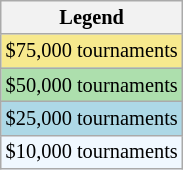<table class="wikitable" style=font-size:85%>
<tr>
<th>Legend</th>
</tr>
<tr bgcolor="F7E98E">
<td>$75,000 tournaments</td>
</tr>
<tr bgcolor="ADDFAD">
<td>$50,000 tournaments</td>
</tr>
<tr bgcolor="lightblue">
<td>$25,000 tournaments</td>
</tr>
<tr bgcolor="f0f8ff">
<td>$10,000 tournaments</td>
</tr>
</table>
